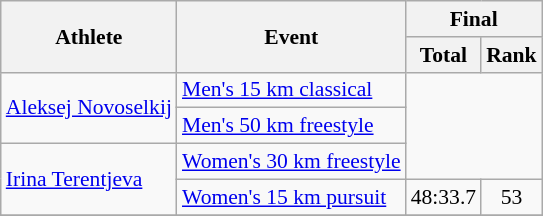<table class="wikitable" style="font-size:90%">
<tr>
<th rowspan="2">Athlete</th>
<th rowspan="2">Event</th>
<th colspan="2">Final</th>
</tr>
<tr>
<th>Total</th>
<th>Rank</th>
</tr>
<tr>
<td rowspan=2><a href='#'>Aleksej Novoselkij</a></td>
<td><a href='#'>Men's 15 km classical</a></td>
<td colspan=2 rowspan=3 align="center"></td>
</tr>
<tr>
<td><a href='#'>Men's 50 km freestyle</a></td>
</tr>
<tr>
<td rowspan=2><a href='#'>Irina Terentjeva</a></td>
<td><a href='#'>Women's 30 km freestyle</a></td>
</tr>
<tr>
<td><a href='#'>Women's 15 km pursuit</a></td>
<td align="center">48:33.7</td>
<td align="center">53</td>
</tr>
<tr>
</tr>
</table>
